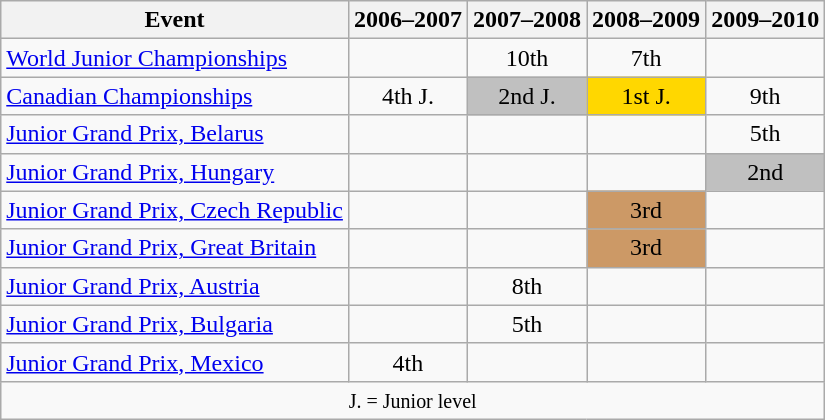<table class="wikitable" style="text-align:center">
<tr>
<th>Event</th>
<th>2006–2007</th>
<th>2007–2008</th>
<th>2008–2009</th>
<th>2009–2010</th>
</tr>
<tr>
<td align=left><a href='#'>World Junior Championships</a></td>
<td></td>
<td>10th</td>
<td>7th</td>
<td></td>
</tr>
<tr>
<td align=left><a href='#'>Canadian Championships</a></td>
<td>4th J.</td>
<td bgcolor=silver>2nd J.</td>
<td bgcolor=gold>1st J.</td>
<td>9th</td>
</tr>
<tr>
<td align=left><a href='#'>Junior Grand Prix, Belarus</a></td>
<td></td>
<td></td>
<td></td>
<td>5th</td>
</tr>
<tr>
<td align=left><a href='#'>Junior Grand Prix, Hungary</a></td>
<td></td>
<td></td>
<td></td>
<td bgcolor=silver>2nd</td>
</tr>
<tr>
<td align=left><a href='#'>Junior Grand Prix, Czech Republic</a></td>
<td></td>
<td></td>
<td bgcolor=cc9966>3rd</td>
<td></td>
</tr>
<tr>
<td align=left><a href='#'>Junior Grand Prix, Great Britain</a></td>
<td></td>
<td></td>
<td bgcolor=cc9966>3rd</td>
<td></td>
</tr>
<tr>
<td align=left><a href='#'>Junior Grand Prix, Austria</a></td>
<td></td>
<td>8th</td>
<td></td>
<td></td>
</tr>
<tr>
<td align=left><a href='#'>Junior Grand Prix, Bulgaria</a></td>
<td></td>
<td>5th</td>
<td></td>
<td></td>
</tr>
<tr>
<td align=left><a href='#'>Junior Grand Prix, Mexico</a></td>
<td>4th</td>
<td></td>
<td></td>
<td></td>
</tr>
<tr>
<td colspan=5 align=center><small> J. = Junior level </small></td>
</tr>
</table>
